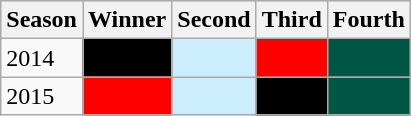<table class="wikitable">
<tr style="background:#efefef;">
<th>Season</th>
<th>Winner</th>
<th>Second</th>
<th>Third</th>
<th>Fourth</th>
</tr>
<tr>
<td>2014</td>
<td bgcolor="Black" div style="text-align:center;"></td>
<td bgcolor="#CBEDFD" div style="text-align: center;"></td>
<td bgcolor="Red" div style="text-align: center;"></td>
<td bgcolor=#005645 div style="text-align:center;"></td>
</tr>
<tr>
<td>2015</td>
<td bgcolor="Red" div style="text-align: center;"></td>
<td bgcolor="#CBEDFD" div style="text-align: center;"></td>
<td bgcolor="Black" div style="text-align:center;"></td>
<td bgcolor=#005645 div style="text-align:center;"></td>
</tr>
</table>
